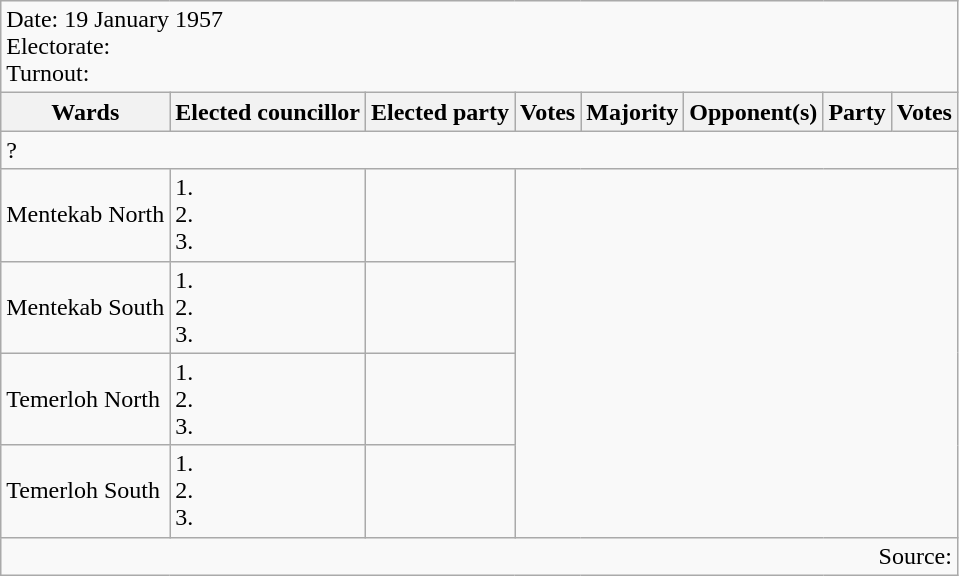<table class=wikitable>
<tr>
<td colspan=8>Date: 19 January 1957<br>Electorate: <br>Turnout:</td>
</tr>
<tr>
<th>Wards</th>
<th>Elected councillor</th>
<th>Elected party</th>
<th>Votes</th>
<th>Majority</th>
<th>Opponent(s)</th>
<th>Party</th>
<th>Votes</th>
</tr>
<tr>
<td colspan=8>? </td>
</tr>
<tr>
<td>Mentekab North</td>
<td>1.<br>2.<br>3.</td>
<td></td>
</tr>
<tr>
<td>Mentekab South</td>
<td>1.<br>2.<br>3.</td>
<td></td>
</tr>
<tr>
<td>Temerloh North</td>
<td>1.<br>2.<br>3.</td>
<td></td>
</tr>
<tr>
<td>Temerloh South</td>
<td>1.<br>2.<br>3.</td>
<td></td>
</tr>
<tr>
<td colspan=8 align=right>Source: </td>
</tr>
</table>
